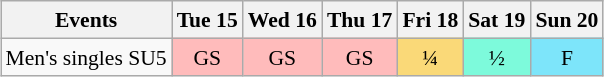<table class="wikitable" style="margin:0.5em auto; font-size:90%; line-height:1.25em; text-align:center">
<tr>
<th>Events</th>
<th>Tue 15</th>
<th>Wed 16</th>
<th>Thu 17</th>
<th>Fri 18</th>
<th>Sat 19</th>
<th>Sun 20</th>
</tr>
<tr>
<td align="left">Men's singles SU5</td>
<td bgcolor="#FFBBBB">GS</td>
<td bgcolor="#FFBBBB">GS</td>
<td bgcolor="#FFBBBB">GS</td>
<td bgcolor="#FAD978">¼</td>
<td bgcolor="#7DFADB">½</td>
<td bgcolor="#7DE5FA">F</td>
</tr>
</table>
